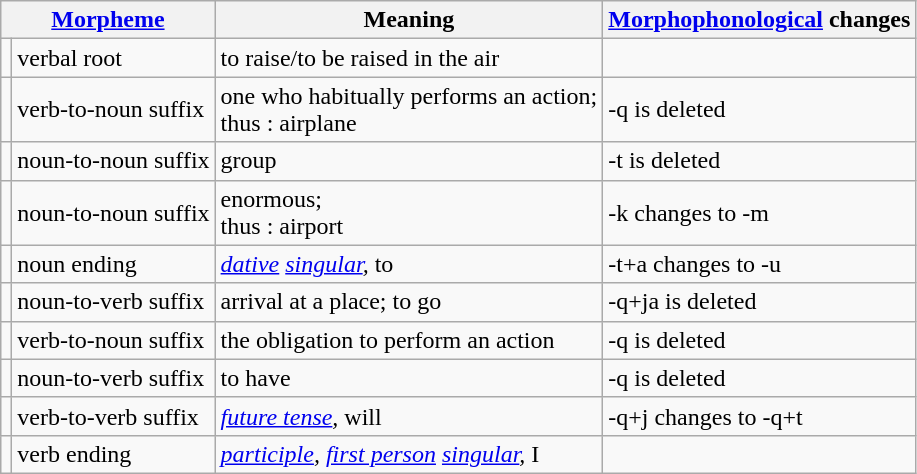<table class="wikitable">
<tr>
<th colspan="2" scope="col"><a href='#'>Morpheme</a></th>
<th scope="col">Meaning</th>
<th scope="col"><a href='#'>Morphophonological</a> changes</th>
</tr>
<tr>
<td></td>
<td>verbal root</td>
<td>to raise/to be raised in the air</td>
<td></td>
</tr>
<tr>
<td></td>
<td>verb-to-noun suffix</td>
<td>one who habitually performs an action;<br>thus : airplane</td>
<td>-q is deleted</td>
</tr>
<tr>
<td></td>
<td>noun-to-noun suffix</td>
<td>group</td>
<td>-t is deleted</td>
</tr>
<tr>
<td></td>
<td>noun-to-noun suffix</td>
<td>enormous;<br>thus : airport</td>
<td>-k changes to -m</td>
</tr>
<tr>
<td></td>
<td>noun ending</td>
<td><em><a href='#'>dative</a> <a href='#'>singular</a>,</em> to</td>
<td>-t+a changes to -u</td>
</tr>
<tr>
<td></td>
<td>noun-to-verb suffix</td>
<td>arrival at a place; to go</td>
<td>-q+ja is deleted</td>
</tr>
<tr>
<td></td>
<td>verb-to-noun suffix</td>
<td>the obligation to perform an action</td>
<td>-q is deleted</td>
</tr>
<tr>
<td></td>
<td>noun-to-verb suffix</td>
<td>to have</td>
<td>-q is deleted</td>
</tr>
<tr>
<td></td>
<td>verb-to-verb suffix</td>
<td><em><a href='#'>future tense</a>,</em> will</td>
<td>-q+j changes to -q+t</td>
</tr>
<tr>
<td></td>
<td>verb ending</td>
<td><em><a href='#'>participle</a>, <a href='#'>first person</a> <a href='#'>singular</a>,</em> I</td>
<td></td>
</tr>
</table>
